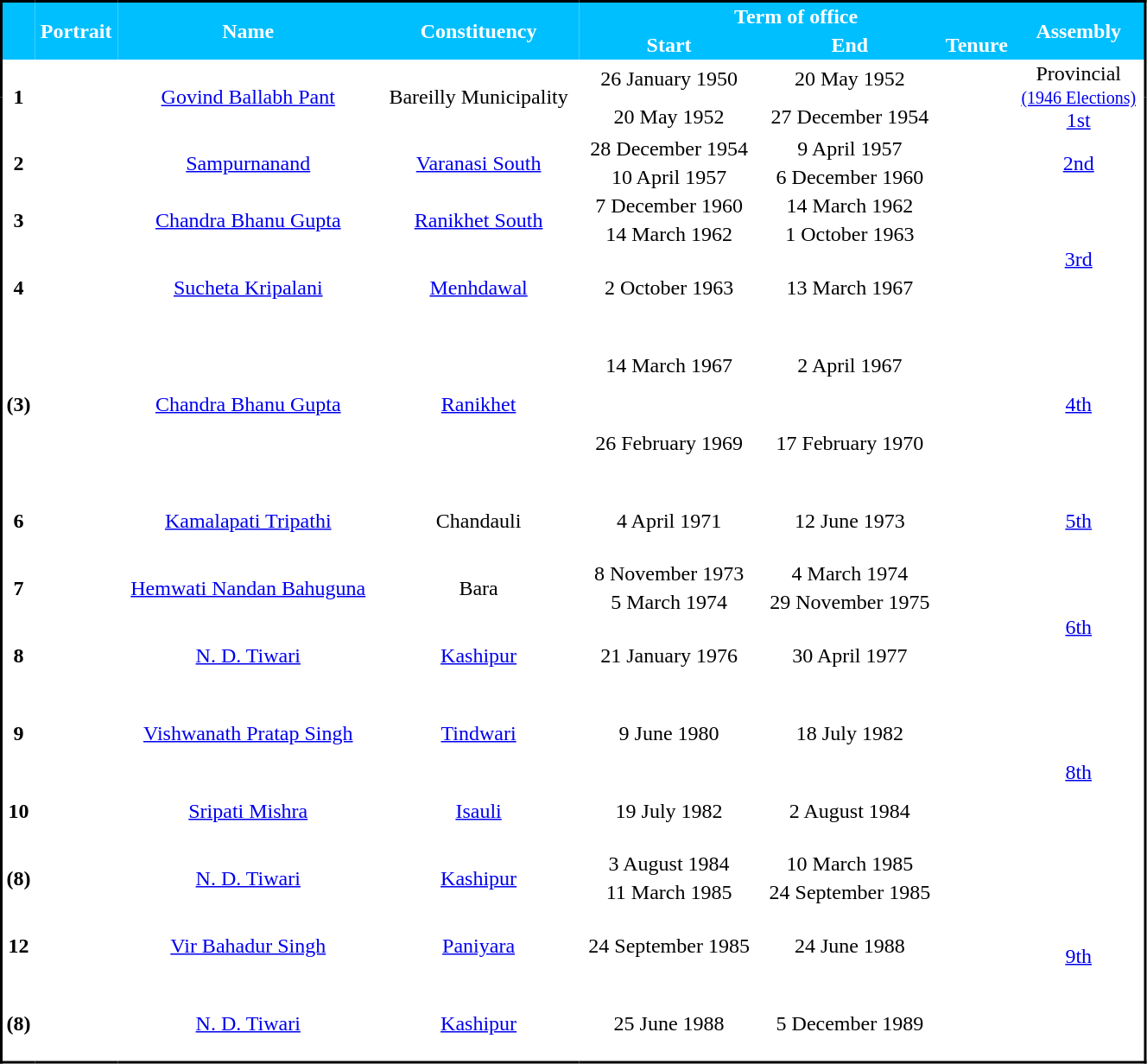<table class="sortable" cellspacing="0" cellpadding="2" style="border-collapse: collapse; border: 2px #000000 solid; font-size: x-big; width:70%; border:1">
<tr style="background-color:#00BFFF; color:white">
<th scope=col rowspan="2"></th>
<th scope=col rowspan="2">Portrait</th>
<th scope=col rowspan="2">Name</th>
<th scope=col rowspan="2">Constituency</th>
<th scope=colgroup colspan=3>Term of office</th>
<th scope=col rowspan="2">Assembly</th>
</tr>
<tr style="background-color:#00BFFF; color:white">
<th>Start</th>
<th>End</th>
<th>Tenure</th>
</tr>
<tr>
</tr>
<tr>
</tr>
<tr align=center>
<th scope=rowgroup rowspan=2>1</th>
<td rowspan=2></td>
<td rowspan=2><a href='#'>Govind Ballabh Pant</a></td>
<td rowspan="2">Bareilly Municipality</td>
<td>26 January 1950</td>
<td>20 May 1952</td>
<td rowspan="2"></td>
<td rowspan="2">Provincial<br><a href='#'><small>(1946 Elections)</small></a><br>
<a href='#'>1st</a><br></td>
</tr>
<tr align=center>
<td>20 May 1952</td>
<td>27 December 1954</td>
</tr>
<tr align=center>
<th scope=rowgroup rowspan=2>2</th>
<td rowspan=2></td>
<td rowspan=2><a href='#'>Sampurnanand</a></td>
<td rowspan="2"><a href='#'>Varanasi South</a></td>
<td>28 December 1954</td>
<td>9 April 1957</td>
<td rowspan="2"></td>
<td rowspan="2"><a href='#'>2nd</a><br></td>
</tr>
<tr align=center>
<td>10 April 1957</td>
<td>6 December 1960</td>
</tr>
<tr align=center>
<th scope=rowgroup rowspan=2>3</th>
<td rowspan=2></td>
<td rowspan=2><a href='#'>Chandra Bhanu Gupta</a></td>
<td rowspan="2"><a href='#'>Ranikhet South</a></td>
<td>7 December 1960</td>
<td>14 March 1962</td>
<td rowspan=2></td>
<td rowspan="3"><a href='#'>3rd</a><br></td>
</tr>
<tr align=center>
<td>14 March 1962</td>
<td>1 October 1963</td>
</tr>
<tr align=center style="height: 60px;">
<th scope=row>4</th>
<td></td>
<td><a href='#'>Sucheta Kripalani</a></td>
<td><a href='#'>Menhdawal</a></td>
<td>2 October 1963</td>
<td>13 March 1967</td>
<td></td>
</tr>
<tr align=center style="height: 60px;">
<th scope=rowgroup rowspan="2">(3)</th>
<td rowspan="2"></td>
<td rowspan="2"><a href='#'>Chandra Bhanu Gupta</a></td>
<td rowspan="2"><a href='#'>Ranikhet</a></td>
<td>14 March 1967</td>
<td>2 April 1967</td>
<td></td>
<td rowspan="2"><a href='#'>4th</a><br></td>
</tr>
<tr align=center style="height: 60px;">
<td>26 February 1969</td>
<td>17 February 1970</td>
<td></td>
</tr>
<tr align=center style="height: 60px;">
<th scope=row>6</th>
<td></td>
<td><a href='#'>Kamalapati Tripathi</a></td>
<td>Chandauli</td>
<td>4 April 1971</td>
<td>12 June 1973</td>
<td></td>
<td><a href='#'>5th</a><br></td>
</tr>
<tr align=center>
<th scope=rowgroup rowspan=2>7</th>
<td rowspan=2></td>
<td rowspan=2><a href='#'>Hemwati Nandan Bahuguna</a></td>
<td rowspan="2">Bara</td>
<td>8 November 1973</td>
<td>4 March 1974</td>
<td rowspan=2></td>
<td rowspan="3"><a href='#'>6th</a><br></td>
</tr>
<tr align=center>
<td>5 March 1974</td>
<td>29 November 1975</td>
</tr>
<tr align=center style="height: 60px;">
<th scope=row>8</th>
<td></td>
<td><a href='#'>N. D. Tiwari</a></td>
<td><a href='#'>Kashipur</a></td>
<td>21 January 1976</td>
<td>30 April 1977</td>
<td></td>
</tr>
<tr align=center style="height: 60px;">
<th scope=row>9</th>
<td></td>
<td><a href='#'>Vishwanath Pratap Singh</a></td>
<td><a href='#'>Tindwari</a></td>
<td>9 June 1980</td>
<td>18 July 1982</td>
<td></td>
<td rowspan="2"><a href='#'>8th</a><br></td>
</tr>
<tr align=center style="height: 60px;">
<th scope=row>10</th>
<td></td>
<td><a href='#'>Sripati Mishra</a></td>
<td><a href='#'>Isauli</a></td>
<td>19 July 1982</td>
<td>2 August 1984</td>
<td></td>
</tr>
<tr align=center>
<th scope=rowgroup rowspan=2>(8)</th>
<td rowspan=2></td>
<td rowspan=2><a href='#'>N. D. Tiwari</a></td>
<td rowspan="2"><a href='#'>Kashipur</a></td>
<td>3 August 1984</td>
<td>10 March 1985</td>
<td rowspan=2></td>
<td rowspan="4"><a href='#'>9th</a><br></td>
</tr>
<tr align=center>
<td>11 March 1985</td>
<td>24 September 1985</td>
</tr>
<tr align=center style="height: 60px;">
<th scope=row>12</th>
<td></td>
<td><a href='#'>Vir Bahadur Singh</a></td>
<td><a href='#'>Paniyara</a></td>
<td>24 September 1985</td>
<td>24 June 1988</td>
<td></td>
</tr>
<tr align=center style="height: 60px;">
<th scope=row>(8)</th>
<td></td>
<td><a href='#'>N. D. Tiwari</a></td>
<td><a href='#'>Kashipur</a></td>
<td>25 June 1988</td>
<td>5 December 1989</td>
<td></td>
</tr>
</table>
